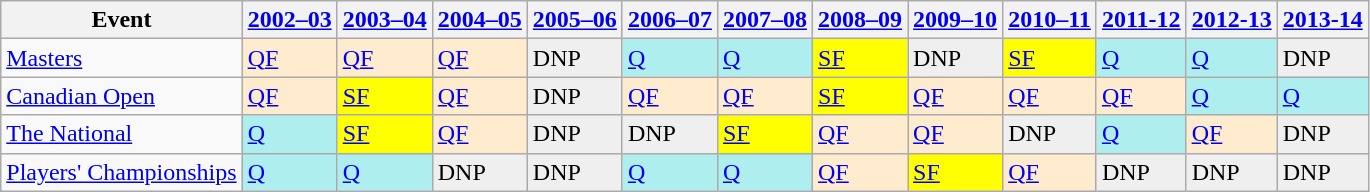<table class="wikitable">
<tr>
<th>Event</th>
<th><a href='#'>2002–03</a></th>
<th><a href='#'>2003–04</a></th>
<th><a href='#'>2004–05</a></th>
<th><a href='#'>2005–06</a></th>
<th><a href='#'>2006–07</a></th>
<th><a href='#'>2007–08</a></th>
<th><a href='#'>2008–09</a></th>
<th><a href='#'>2009–10</a></th>
<th><a href='#'>2010–11</a></th>
<th><a href='#'>2011-12</a></th>
<th><a href='#'>2012-13</a></th>
<th><a href='#'>2013-14</a></th>
</tr>
<tr>
<td><a href='#'>Masters</a></td>
<td style="background:#ffebcd;"><a href='#'>QF</a></td>
<td style="background:#ffebcd;"><a href='#'>QF</a></td>
<td style="background:#ffebcd;"><a href='#'>QF</a></td>
<td style="background:#EFEFEF;">DNP</td>
<td style="background:#afeeee;"><a href='#'>Q</a></td>
<td style="background:#afeeee;"><a href='#'>Q</a></td>
<td style="background:yellow;"><a href='#'>SF</a></td>
<td style="background:#EFEFEF;">DNP</td>
<td style="background:yellow;"><a href='#'>SF</a></td>
<td style="background:#afeeee;"><a href='#'>Q</a></td>
<td style="background:#afeeee;"><a href='#'>Q</a></td>
<td style="background:#EFEFEF;">DNP</td>
</tr>
<tr>
<td><a href='#'>Canadian Open</a></td>
<td style="background:#ffebcd;"><a href='#'>QF</a></td>
<td style="background:yellow;"><a href='#'>SF</a></td>
<td style="background:#ffebcd;"><a href='#'>QF</a></td>
<td style="background:#EFEFEF;">DNP</td>
<td style="background:#ffebcd;"><a href='#'>QF</a></td>
<td style="background:#ffebcd;"><a href='#'>QF</a></td>
<td style="background:yellow;"><a href='#'>SF</a></td>
<td style="background:#ffebcd;"><a href='#'>QF</a></td>
<td style="background:#ffebcd;"><a href='#'>QF</a></td>
<td style="background:#ffebcd;"><a href='#'>QF</a></td>
<td style="background:#afeeee;"><a href='#'>Q</a></td>
<td style="background:#afeeee;"><a href='#'>Q</a></td>
</tr>
<tr>
<td><a href='#'>The National</a></td>
<td style="background:#afeeee;"><a href='#'>Q</a></td>
<td style="background:yellow;"><a href='#'>SF</a></td>
<td style="background:#ffebcd;"><a href='#'>QF</a></td>
<td style="background:#EFEFEF;">DNP</td>
<td style="background:#EFEFEF;">DNP</td>
<td style="background:yellow;"><a href='#'>SF</a></td>
<td style="background:#ffebcd;"><a href='#'>QF</a></td>
<td style="background:#ffebcd;"><a href='#'>QF</a></td>
<td style="background:#EFEFEF;">DNP</td>
<td style="background:#afeeee;"><a href='#'>Q</a></td>
<td style="background:#ffebcd;"><a href='#'>QF</a></td>
<td style="background:#EFEFEF;">DNP</td>
</tr>
<tr>
<td><a href='#'>Players' Championships</a></td>
<td style="background:#afeeee;"><a href='#'>Q</a></td>
<td style="background:#afeeee;"><a href='#'>Q</a></td>
<td style="background:#EFEFEF;">DNP</td>
<td style="background:#EFEFEF;">DNP</td>
<td style="background:#afeeee;"><a href='#'>Q</a></td>
<td style="background:#afeeee;"><a href='#'>Q</a></td>
<td style="background:#ffebcd;"><a href='#'>QF</a></td>
<td style="background:yellow;"><a href='#'>SF</a></td>
<td style="background:#ffebcd;"><a href='#'>QF</a></td>
<td style="background:#EFEFEF;">DNP</td>
<td style="background:#EFEFEF;">DNP</td>
<td style="background:#EFEFEF;">DNP</td>
</tr>
</table>
